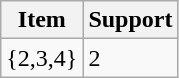<table class="wikitable">
<tr>
<th>Item</th>
<th>Support</th>
</tr>
<tr>
<td>{2,3,4}</td>
<td>2</td>
</tr>
</table>
